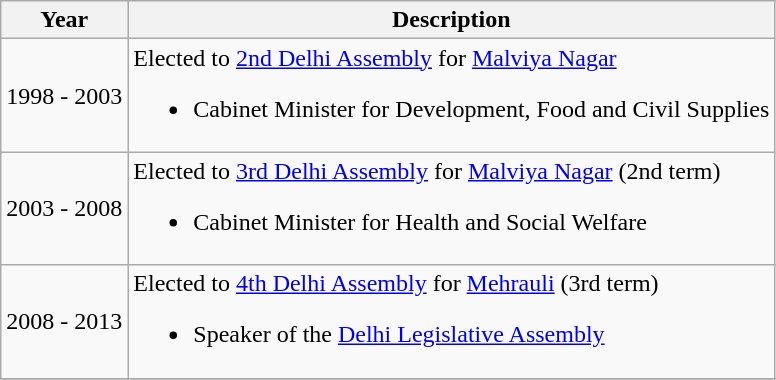<table class="wikitable">
<tr>
<th>Year</th>
<th>Description</th>
</tr>
<tr>
<td>1998 - 2003</td>
<td>Elected to <a href='#'>2nd Delhi Assembly</a> for <a href='#'>Malviya Nagar</a><br><ul><li>Cabinet Minister for Development, Food and Civil Supplies</li></ul></td>
</tr>
<tr>
<td>2003 - 2008</td>
<td>Elected to <a href='#'>3rd Delhi Assembly</a> for <a href='#'>Malviya Nagar</a> (2nd term)<br><ul><li>Cabinet Minister for Health and Social Welfare</li></ul></td>
</tr>
<tr>
<td>2008 - 2013</td>
<td>Elected to <a href='#'>4th Delhi Assembly</a> for <a href='#'>Mehrauli</a> (3rd term)<br><ul><li>Speaker of the <a href='#'>Delhi Legislative Assembly</a></li></ul></td>
</tr>
<tr>
</tr>
</table>
